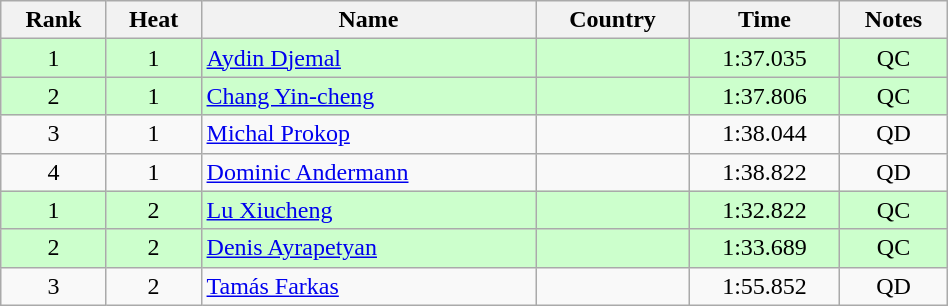<table class="wikitable sortable" style="text-align:center" width=50%>
<tr>
<th>Rank</th>
<th>Heat</th>
<th>Name</th>
<th>Country</th>
<th>Time</th>
<th>Notes</th>
</tr>
<tr bgcolor=ccffcc>
<td>1</td>
<td>1</td>
<td align=left><a href='#'>Aydin Djemal</a></td>
<td align=left></td>
<td>1:37.035</td>
<td>QC</td>
</tr>
<tr bgcolor=ccffcc>
<td>2</td>
<td>1</td>
<td align=left><a href='#'>Chang Yin-cheng</a></td>
<td align=left></td>
<td>1:37.806</td>
<td>QC</td>
</tr>
<tr>
<td>3</td>
<td>1</td>
<td align=left><a href='#'>Michal Prokop</a></td>
<td align=left></td>
<td>1:38.044</td>
<td>QD</td>
</tr>
<tr>
<td>4</td>
<td>1</td>
<td align=left><a href='#'>Dominic Andermann</a></td>
<td align=left></td>
<td>1:38.822</td>
<td>QD</td>
</tr>
<tr bgcolor=ccffcc>
<td>1</td>
<td>2</td>
<td align=left><a href='#'>Lu Xiucheng</a></td>
<td align=left></td>
<td>1:32.822</td>
<td>QC</td>
</tr>
<tr bgcolor=ccffcc>
<td>2</td>
<td>2</td>
<td align=left><a href='#'>Denis Ayrapetyan</a></td>
<td align=left></td>
<td>1:33.689</td>
<td>QC</td>
</tr>
<tr>
<td>3</td>
<td>2</td>
<td align=left><a href='#'>Tamás Farkas</a></td>
<td align=left></td>
<td>1:55.852</td>
<td>QD</td>
</tr>
</table>
